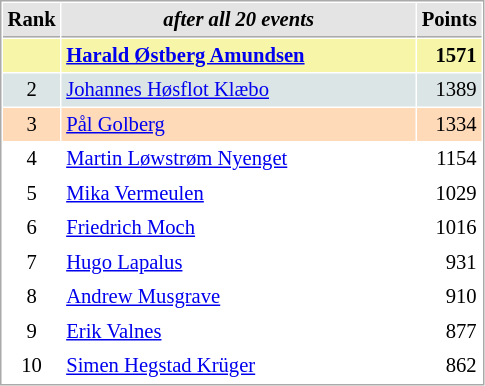<table cellspacing="1" cellpadding="3" style="border:1px solid #AAAAAA;font-size:86%">
<tr style="background-color: #E4E4E4;">
<th style="border-bottom:1px solid #AAAAAA" width=10>Rank</th>
<th style="border-bottom:1px solid #AAAAAA" width=230><em>after all 20 events</em></th>
<th style="border-bottom:1px solid #AAAAAA" width=20 align=right>Points</th>
</tr>
<tr style="background:#f7f6a8;">
<td align=center></td>
<td> <strong><a href='#'>Harald Østberg Amundsen</a></strong> </td>
<td align=right><strong>1571</strong></td>
</tr>
<tr style="background:#dce5e5;">
<td align=center>2</td>
<td> <a href='#'>Johannes Høsflot Klæbo</a></td>
<td align=right>1389</td>
</tr>
<tr style="background:#ffdab9;">
<td align=center>3</td>
<td> <a href='#'>Pål Golberg</a></td>
<td align=right>1334</td>
</tr>
<tr>
<td align=center>4</td>
<td> <a href='#'>Martin Løwstrøm Nyenget</a></td>
<td align=right>1154</td>
</tr>
<tr>
<td align=center>5</td>
<td> <a href='#'>Mika Vermeulen</a></td>
<td align=right>1029</td>
</tr>
<tr>
<td align=center>6</td>
<td> <a href='#'>Friedrich Moch</a></td>
<td align=right>1016</td>
</tr>
<tr>
<td align=center>7</td>
<td> <a href='#'>Hugo Lapalus</a></td>
<td align=right>931</td>
</tr>
<tr>
<td align=center>8</td>
<td> <a href='#'>Andrew Musgrave</a></td>
<td align=right>910</td>
</tr>
<tr>
<td align=center>9</td>
<td> <a href='#'>Erik Valnes</a></td>
<td align=right>877</td>
</tr>
<tr>
<td align=center>10</td>
<td> <a href='#'>Simen Hegstad Krüger</a></td>
<td align=right>862</td>
</tr>
</table>
